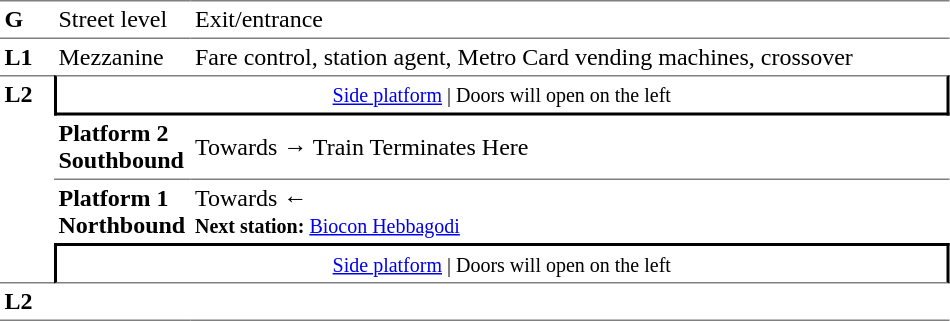<table table border=0 cellspacing=0 cellpadding=3>
<tr>
<td style="border-bottom:solid 1px gray;border-top:solid 1px gray;" width=30 valign=top><strong>G</strong></td>
<td style="border-top:solid 1px gray;border-bottom:solid 1px gray;" width=85 valign=top>Street level</td>
<td style="border-top:solid 1px gray;border-bottom:solid 1px gray;" width=500 valign=top>Exit/entrance</td>
</tr>
<tr>
<td valign=top><strong>L1</strong></td>
<td valign=top>Mezzanine</td>
<td valign=top>Fare control, station agent, Metro Card vending machines, crossover<br></td>
</tr>
<tr>
<td style="border-top:solid 1px gray;border-bottom:solid 1px gray;" width=30 rowspan=4 valign=top><strong>L2</strong></td>
<td style="border-top:solid 1px gray;border-right:solid 2px black;border-left:solid 2px black;border-bottom:solid 2px black;text-align:center;" colspan=2><small><a href='#'>Side platform</a> | Doors will open on the left </small></td>
</tr>
<tr>
<td style="border-bottom:solid 1px gray;" width=85><span><strong>Platform 2</strong><br><strong>Southbound</strong></span></td>
<td style="border-bottom:solid 1px gray;" width=500>Towards → Train Terminates Here</td>
</tr>
<tr>
<td><span><strong>Platform 1</strong><br><strong>Northbound</strong></span></td>
<td>Towards ← <br><small><strong>Next station:</strong> <a href='#'>Biocon Hebbagodi</a></small></td>
</tr>
<tr>
<td style="border-top:solid 2px black;border-right:solid 2px black;border-left:solid 2px black;border-bottom:solid 1px gray;" colspan=2  align=center><small><a href='#'>Side platform</a> | Doors will open on the left </small></td>
</tr>
<tr>
<td style="border-bottom:solid 1px gray;" width=30 rowspan=2 valign=top><strong>L2</strong></td>
<td style="border-bottom:solid 1px gray;" width=85></td>
<td style="border-bottom:solid 1px gray;" width=500></td>
</tr>
<tr>
</tr>
</table>
